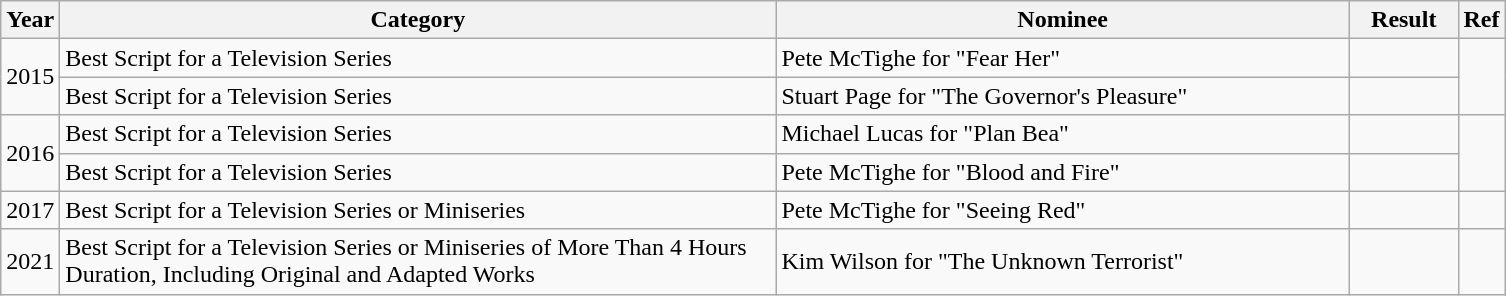<table class="wikitable">
<tr>
<th>Year</th>
<th width="470">Category</th>
<th width="375">Nominee</th>
<th width="65">Result</th>
<th>Ref</th>
</tr>
<tr>
<td rowspan="2">2015</td>
<td>Best Script for a Television Series</td>
<td>Pete McTighe for "Fear Her"</td>
<td></td>
<td align="center" rowspan="2"></td>
</tr>
<tr>
<td>Best Script for a Television Series</td>
<td>Stuart Page for "The Governor's Pleasure"</td>
<td></td>
</tr>
<tr>
<td rowspan="2">2016</td>
<td>Best Script for a Television Series</td>
<td>Michael Lucas for "Plan Bea"</td>
<td></td>
<td align="center" rowspan="2"></td>
</tr>
<tr>
<td>Best Script for a Television Series</td>
<td>Pete McTighe for "Blood and Fire"</td>
<td></td>
</tr>
<tr>
<td>2017</td>
<td>Best Script for a Television Series or Miniseries</td>
<td>Pete McTighe for "Seeing Red"</td>
<td></td>
<td align="center"></td>
</tr>
<tr>
<td>2021</td>
<td>Best Script for a Television Series or Miniseries of More Than 4 Hours Duration, Including Original and Adapted Works</td>
<td>Kim Wilson for "The Unknown Terrorist"</td>
<td></td>
<td align="center"></td>
</tr>
</table>
